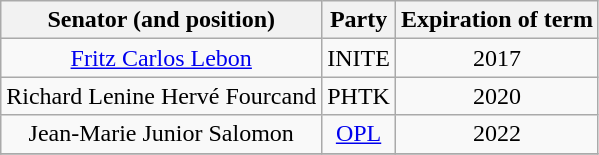<table class="wikitable" style="text-align:center;">
<tr>
<th>Senator (and position)</th>
<th>Party</th>
<th>Expiration of term</th>
</tr>
<tr>
<td><a href='#'>Fritz Carlos Lebon</a></td>
<td>INITE</td>
<td>2017</td>
</tr>
<tr>
<td>Richard Lenine Hervé Fourcand</td>
<td>PHTK</td>
<td>2020</td>
</tr>
<tr>
<td>Jean-Marie Junior Salomon</td>
<td><a href='#'>OPL</a></td>
<td>2022</td>
</tr>
<tr>
</tr>
</table>
